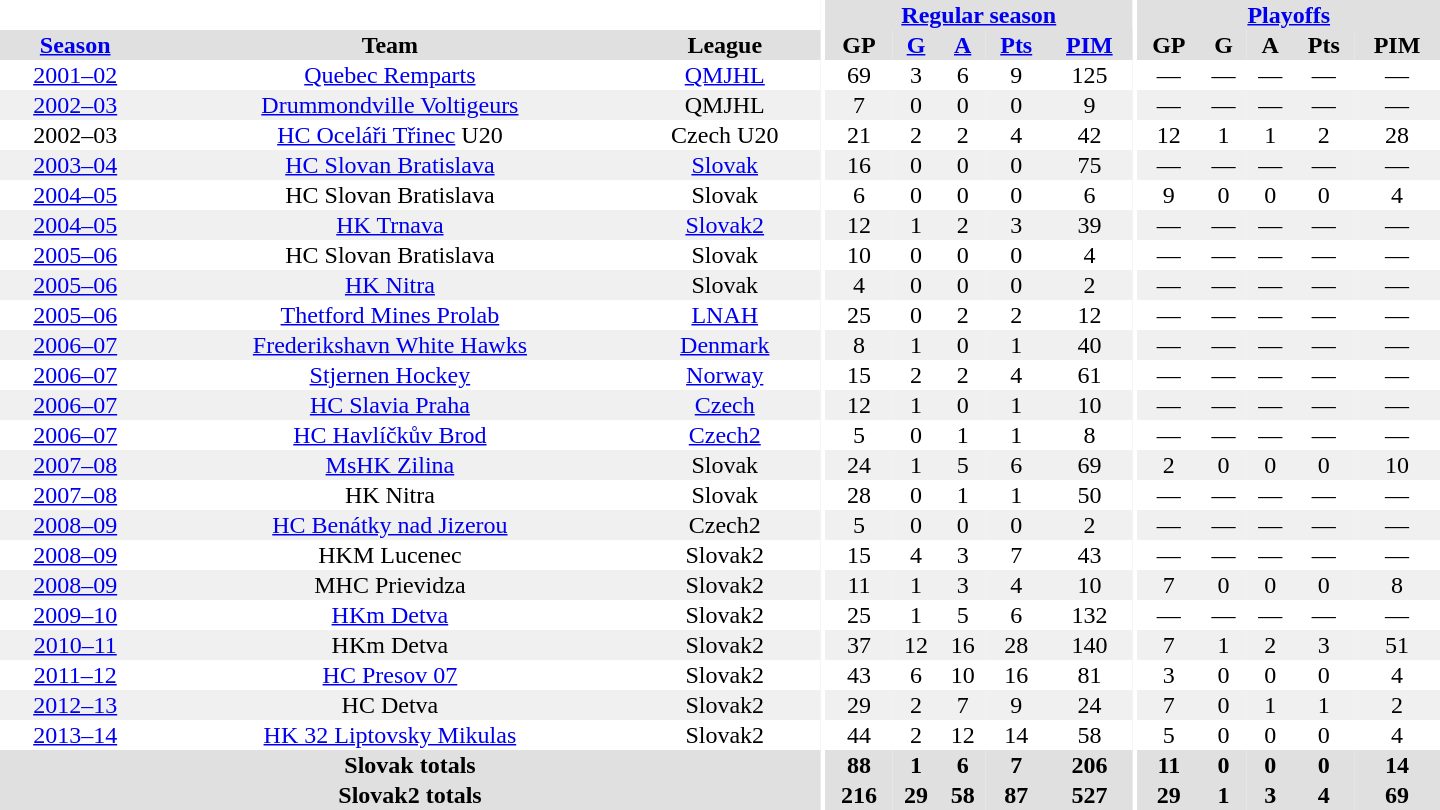<table border="0" cellpadding="1" cellspacing="0" style="text-align:center; width:60em">
<tr bgcolor="#e0e0e0">
<th colspan="3" bgcolor="#ffffff"></th>
<th rowspan="99" bgcolor="#ffffff"></th>
<th colspan="5"><a href='#'>Regular season</a></th>
<th rowspan="99" bgcolor="#ffffff"></th>
<th colspan="5"><a href='#'>Playoffs</a></th>
</tr>
<tr bgcolor="#e0e0e0">
<th><a href='#'>Season</a></th>
<th>Team</th>
<th>League</th>
<th>GP</th>
<th><a href='#'>G</a></th>
<th><a href='#'>A</a></th>
<th><a href='#'>Pts</a></th>
<th><a href='#'>PIM</a></th>
<th>GP</th>
<th>G</th>
<th>A</th>
<th>Pts</th>
<th>PIM</th>
</tr>
<tr>
<td><a href='#'>2001–02</a></td>
<td><a href='#'>Quebec Remparts</a></td>
<td><a href='#'>QMJHL</a></td>
<td>69</td>
<td>3</td>
<td>6</td>
<td>9</td>
<td>125</td>
<td>—</td>
<td>—</td>
<td>—</td>
<td>—</td>
<td>—</td>
</tr>
<tr bgcolor="#f0f0f0">
<td><a href='#'>2002–03</a></td>
<td><a href='#'>Drummondville Voltigeurs</a></td>
<td>QMJHL</td>
<td>7</td>
<td>0</td>
<td>0</td>
<td>0</td>
<td>9</td>
<td>—</td>
<td>—</td>
<td>—</td>
<td>—</td>
<td>—</td>
</tr>
<tr>
<td>2002–03</td>
<td><a href='#'>HC Oceláři Třinec</a> U20</td>
<td>Czech U20</td>
<td>21</td>
<td>2</td>
<td>2</td>
<td>4</td>
<td>42</td>
<td>12</td>
<td>1</td>
<td>1</td>
<td>2</td>
<td>28</td>
</tr>
<tr bgcolor="#f0f0f0">
<td><a href='#'>2003–04</a></td>
<td><a href='#'>HC Slovan Bratislava</a></td>
<td><a href='#'>Slovak</a></td>
<td>16</td>
<td>0</td>
<td>0</td>
<td>0</td>
<td>75</td>
<td>—</td>
<td>—</td>
<td>—</td>
<td>—</td>
<td>—</td>
</tr>
<tr>
<td><a href='#'>2004–05</a></td>
<td>HC Slovan Bratislava</td>
<td>Slovak</td>
<td>6</td>
<td>0</td>
<td>0</td>
<td>0</td>
<td>6</td>
<td>9</td>
<td>0</td>
<td>0</td>
<td>0</td>
<td>4</td>
</tr>
<tr bgcolor="#f0f0f0">
<td><a href='#'>2004–05</a></td>
<td><a href='#'>HK Trnava</a></td>
<td><a href='#'>Slovak2</a></td>
<td>12</td>
<td>1</td>
<td>2</td>
<td>3</td>
<td>39</td>
<td>—</td>
<td>—</td>
<td>—</td>
<td>—</td>
<td>—</td>
</tr>
<tr>
<td><a href='#'>2005–06</a></td>
<td>HC Slovan Bratislava</td>
<td>Slovak</td>
<td>10</td>
<td>0</td>
<td>0</td>
<td>0</td>
<td>4</td>
<td>—</td>
<td>—</td>
<td>—</td>
<td>—</td>
<td>—</td>
</tr>
<tr bgcolor="#f0f0f0">
<td><a href='#'>2005–06</a></td>
<td><a href='#'>HK Nitra</a></td>
<td>Slovak</td>
<td>4</td>
<td>0</td>
<td>0</td>
<td>0</td>
<td>2</td>
<td>—</td>
<td>—</td>
<td>—</td>
<td>—</td>
<td>—</td>
</tr>
<tr>
<td><a href='#'>2005–06</a></td>
<td><a href='#'>Thetford Mines Prolab</a></td>
<td><a href='#'>LNAH</a></td>
<td>25</td>
<td>0</td>
<td>2</td>
<td>2</td>
<td>12</td>
<td>—</td>
<td>—</td>
<td>—</td>
<td>—</td>
<td>—</td>
</tr>
<tr bgcolor="#f0f0f0">
<td><a href='#'>2006–07</a></td>
<td><a href='#'>Frederikshavn White Hawks</a></td>
<td><a href='#'>Denmark</a></td>
<td>8</td>
<td>1</td>
<td>0</td>
<td>1</td>
<td>40</td>
<td>—</td>
<td>—</td>
<td>—</td>
<td>—</td>
<td>—</td>
</tr>
<tr>
<td><a href='#'>2006–07</a></td>
<td><a href='#'>Stjernen Hockey</a></td>
<td><a href='#'>Norway</a></td>
<td>15</td>
<td>2</td>
<td>2</td>
<td>4</td>
<td>61</td>
<td>—</td>
<td>—</td>
<td>—</td>
<td>—</td>
<td>—</td>
</tr>
<tr bgcolor="#f0f0f0">
<td><a href='#'>2006–07</a></td>
<td><a href='#'>HC Slavia Praha</a></td>
<td><a href='#'>Czech</a></td>
<td>12</td>
<td>1</td>
<td>0</td>
<td>1</td>
<td>10</td>
<td>—</td>
<td>—</td>
<td>—</td>
<td>—</td>
<td>—</td>
</tr>
<tr>
<td><a href='#'>2006–07</a></td>
<td><a href='#'>HC Havlíčkův Brod</a></td>
<td><a href='#'>Czech2</a></td>
<td>5</td>
<td>0</td>
<td>1</td>
<td>1</td>
<td>8</td>
<td>—</td>
<td>—</td>
<td>—</td>
<td>—</td>
<td>—</td>
</tr>
<tr bgcolor="#f0f0f0">
<td><a href='#'>2007–08</a></td>
<td><a href='#'>MsHK Zilina</a></td>
<td>Slovak</td>
<td>24</td>
<td>1</td>
<td>5</td>
<td>6</td>
<td>69</td>
<td>2</td>
<td>0</td>
<td>0</td>
<td>0</td>
<td>10</td>
</tr>
<tr>
<td><a href='#'>2007–08</a></td>
<td>HK Nitra</td>
<td>Slovak</td>
<td>28</td>
<td>0</td>
<td>1</td>
<td>1</td>
<td>50</td>
<td>—</td>
<td>—</td>
<td>—</td>
<td>—</td>
<td>—</td>
</tr>
<tr bgcolor="#f0f0f0">
<td><a href='#'>2008–09</a></td>
<td><a href='#'>HC Benátky nad Jizerou</a></td>
<td>Czech2</td>
<td>5</td>
<td>0</td>
<td>0</td>
<td>0</td>
<td>2</td>
<td>—</td>
<td>—</td>
<td>—</td>
<td>—</td>
<td>—</td>
</tr>
<tr>
<td><a href='#'>2008–09</a></td>
<td>HKM Lucenec</td>
<td>Slovak2</td>
<td>15</td>
<td>4</td>
<td>3</td>
<td>7</td>
<td>43</td>
<td>—</td>
<td>—</td>
<td>—</td>
<td>—</td>
<td>—</td>
</tr>
<tr bgcolor="#f0f0f0">
<td><a href='#'>2008–09</a></td>
<td>MHC Prievidza</td>
<td>Slovak2</td>
<td>11</td>
<td>1</td>
<td>3</td>
<td>4</td>
<td>10</td>
<td>7</td>
<td>0</td>
<td>0</td>
<td>0</td>
<td>8</td>
</tr>
<tr>
<td><a href='#'>2009–10</a></td>
<td><a href='#'>HKm Detva</a></td>
<td>Slovak2</td>
<td>25</td>
<td>1</td>
<td>5</td>
<td>6</td>
<td>132</td>
<td>—</td>
<td>—</td>
<td>—</td>
<td>—</td>
<td>—</td>
</tr>
<tr bgcolor="#f0f0f0">
<td><a href='#'>2010–11</a></td>
<td>HKm Detva</td>
<td>Slovak2</td>
<td>37</td>
<td>12</td>
<td>16</td>
<td>28</td>
<td>140</td>
<td>7</td>
<td>1</td>
<td>2</td>
<td>3</td>
<td>51</td>
</tr>
<tr>
<td><a href='#'>2011–12</a></td>
<td><a href='#'>HC Presov 07</a></td>
<td>Slovak2</td>
<td>43</td>
<td>6</td>
<td>10</td>
<td>16</td>
<td>81</td>
<td>3</td>
<td>0</td>
<td>0</td>
<td>0</td>
<td>4</td>
</tr>
<tr bgcolor="#f0f0f0">
<td><a href='#'>2012–13</a></td>
<td>HC Detva</td>
<td>Slovak2</td>
<td>29</td>
<td>2</td>
<td>7</td>
<td>9</td>
<td>24</td>
<td>7</td>
<td>0</td>
<td>1</td>
<td>1</td>
<td>2</td>
</tr>
<tr>
<td><a href='#'>2013–14</a></td>
<td><a href='#'>HK 32 Liptovsky Mikulas</a></td>
<td>Slovak2</td>
<td>44</td>
<td>2</td>
<td>12</td>
<td>14</td>
<td>58</td>
<td>5</td>
<td>0</td>
<td>0</td>
<td>0</td>
<td>4</td>
</tr>
<tr>
</tr>
<tr ALIGN="center" bgcolor="#e0e0e0">
<th colspan="3">Slovak totals</th>
<th ALIGN="center">88</th>
<th ALIGN="center">1</th>
<th ALIGN="center">6</th>
<th ALIGN="center">7</th>
<th ALIGN="center">206</th>
<th ALIGN="center">11</th>
<th ALIGN="center">0</th>
<th ALIGN="center">0</th>
<th ALIGN="center">0</th>
<th ALIGN="center">14</th>
</tr>
<tr>
</tr>
<tr ALIGN="center" bgcolor="#e0e0e0">
<th colspan="3">Slovak2 totals</th>
<th ALIGN="center">216</th>
<th ALIGN="center">29</th>
<th ALIGN="center">58</th>
<th ALIGN="center">87</th>
<th ALIGN="center">527</th>
<th ALIGN="center">29</th>
<th ALIGN="center">1</th>
<th ALIGN="center">3</th>
<th ALIGN="center">4</th>
<th ALIGN="center">69</th>
</tr>
</table>
